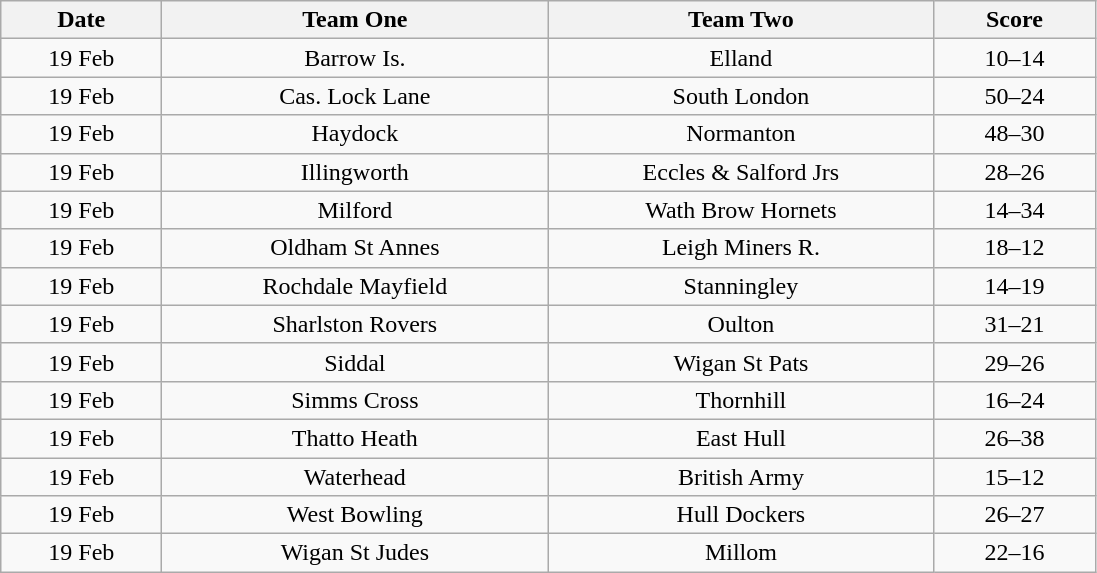<table class="wikitable" style="text-align: center">
<tr>
<th width=100>Date</th>
<th width=250>Team One</th>
<th width=250>Team Two</th>
<th width=100>Score</th>
</tr>
<tr>
<td>19 Feb</td>
<td>Barrow Is.</td>
<td>Elland</td>
<td>10–14</td>
</tr>
<tr>
<td>19 Feb</td>
<td>Cas. Lock Lane</td>
<td>South London</td>
<td>50–24</td>
</tr>
<tr>
<td>19 Feb</td>
<td>Haydock</td>
<td>Normanton</td>
<td>48–30</td>
</tr>
<tr>
<td>19 Feb</td>
<td>Illingworth</td>
<td>Eccles & Salford Jrs</td>
<td>28–26</td>
</tr>
<tr>
<td>19 Feb</td>
<td>Milford</td>
<td>Wath Brow Hornets</td>
<td>14–34</td>
</tr>
<tr>
<td>19 Feb</td>
<td>Oldham St Annes</td>
<td>Leigh Miners R.</td>
<td>18–12</td>
</tr>
<tr>
<td>19 Feb</td>
<td>Rochdale Mayfield</td>
<td>Stanningley</td>
<td>14–19</td>
</tr>
<tr>
<td>19 Feb</td>
<td>Sharlston Rovers</td>
<td>Oulton</td>
<td>31–21</td>
</tr>
<tr>
<td>19 Feb</td>
<td>Siddal</td>
<td>Wigan St Pats</td>
<td>29–26</td>
</tr>
<tr>
<td>19 Feb</td>
<td>Simms Cross</td>
<td>Thornhill</td>
<td>16–24</td>
</tr>
<tr>
<td>19 Feb</td>
<td>Thatto Heath</td>
<td>East Hull</td>
<td>26–38</td>
</tr>
<tr>
<td>19 Feb</td>
<td>Waterhead</td>
<td>British Army</td>
<td>15–12</td>
</tr>
<tr>
<td>19 Feb</td>
<td>West Bowling</td>
<td>Hull Dockers</td>
<td>26–27</td>
</tr>
<tr>
<td>19 Feb</td>
<td>Wigan St Judes</td>
<td>Millom</td>
<td>22–16</td>
</tr>
</table>
